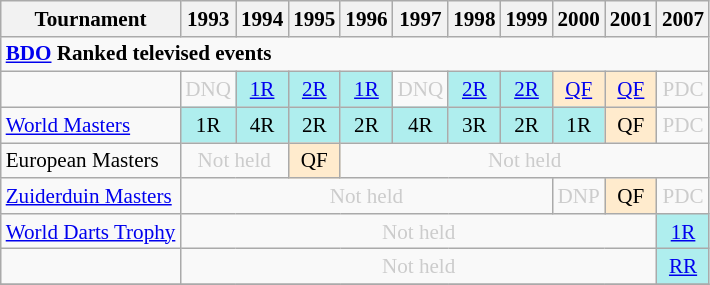<table class=wikitable style=text-align:center;font-size:88%>
<tr>
<th>Tournament</th>
<th>1993</th>
<th>1994</th>
<th>1995</th>
<th>1996</th>
<th>1997</th>
<th>1998</th>
<th>1999</th>
<th>2000</th>
<th>2001</th>
<th>2007</th>
</tr>
<tr>
<td colspan="33" align="left"><strong><a href='#'>BDO</a> Ranked televised events</strong></td>
</tr>
<tr>
<td align=left></td>
<td style="text-align:center; color:#ccc;">DNQ</td>
<td style="text-align:center; background:#afeeee;"><a href='#'>1R</a></td>
<td style="text-align:center; background:#afeeee;"><a href='#'>2R</a></td>
<td style="text-align:center; background:#afeeee;"><a href='#'>1R</a></td>
<td style="text-align:center; color:#ccc;">DNQ</td>
<td style="text-align:center; background:#afeeee;"><a href='#'>2R</a></td>
<td style="text-align:center; background:#afeeee;"><a href='#'>2R</a></td>
<td style="text-align:center; background:#ffebcd;"><a href='#'>QF</a></td>
<td style="text-align:center; background:#ffebcd;"><a href='#'>QF</a></td>
<td style="text-align:center; color:#ccc;">PDC</td>
</tr>
<tr>
<td align=left><a href='#'>World Masters</a></td>
<td style="text-align:center; background:#afeeee;">1R</td>
<td style="text-align:center; background:#afeeee;">4R</td>
<td style="text-align:center; background:#afeeee;">2R</td>
<td style="text-align:center; background:#afeeee;">2R</td>
<td style="text-align:center; background:#afeeee;">4R</td>
<td style="text-align:center; background:#afeeee;">3R</td>
<td style="text-align:center; background:#afeeee;">2R</td>
<td style="text-align:center; background:#afeeee;">1R</td>
<td style="text-align:center; background:#ffebcd;">QF</td>
<td style="text-align:center; color:#ccc;">PDC</td>
</tr>
<tr>
<td align=left>European Masters</td>
<td colspan="2" style="text-align:center; color:#ccc;">Not held</td>
<td style="text-align:center; background:#ffebcd;">QF</td>
<td colspan="7" style="text-align:center; color:#ccc;">Not held</td>
</tr>
<tr>
<td align=left><a href='#'>Zuiderduin Masters</a></td>
<td colspan="7" style="text-align:center; color:#ccc;">Not held</td>
<td style="text-align:center; color:#ccc;">DNP</td>
<td style="text-align:center; background:#ffebcd;">QF</td>
<td style="text-align:center; color:#ccc;">PDC</td>
</tr>
<tr>
<td align=left><a href='#'>World Darts Trophy</a></td>
<td colspan="9" style="text-align:center; color:#ccc;">Not held</td>
<td style="text-align:center; background:#afeeee;"><a href='#'>1R</a></td>
</tr>
<tr>
<td align=left></td>
<td colspan="9" style="text-align:center; color:#ccc;">Not held</td>
<td style="text-align:center; background:#afeeee;"><a href='#'>RR</a></td>
</tr>
<tr>
</tr>
</table>
